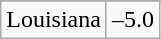<table class="wikitable">
<tr align="center">
</tr>
<tr align="center">
<td>Louisiana</td>
<td>–5.0</td>
</tr>
</table>
